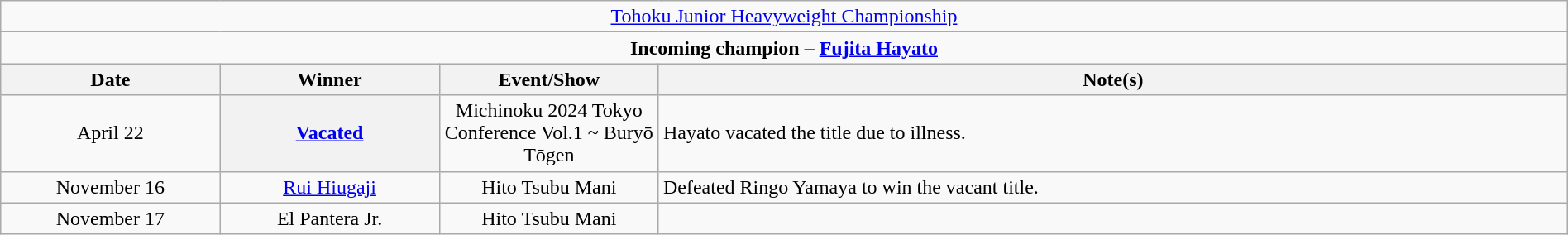<table class="wikitable" style="text-align:center; width:100%;">
<tr>
<td colspan="4" style="text-align: center;"><a href='#'>Tohoku Junior Heavyweight Championship</a></td>
</tr>
<tr>
<td colspan="4" style="text-align: center;"><strong>Incoming champion – <a href='#'>Fujita Hayato</a></strong></td>
</tr>
<tr>
<th width=14%>Date</th>
<th width=14%>Winner</th>
<th width=14%>Event/Show</th>
<th width=58%>Note(s)</th>
</tr>
<tr>
<td>April 22</td>
<th><a href='#'>Vacated</a></th>
<td>Michinoku 2024 Tokyo Conference Vol.1 ~ Buryō Tōgen</td>
<td align=left>Hayato vacated the title due to illness.</td>
</tr>
<tr>
<td>November 16</td>
<td><a href='#'>Rui Hiugaji</a></td>
<td>Hito Tsubu Mani<br></td>
<td align=left>Defeated Ringo Yamaya to win the vacant title.</td>
</tr>
<tr>
<td>November 17</td>
<td>El Pantera Jr.</td>
<td>Hito Tsubu Mani<br></td>
<td></td>
</tr>
</table>
